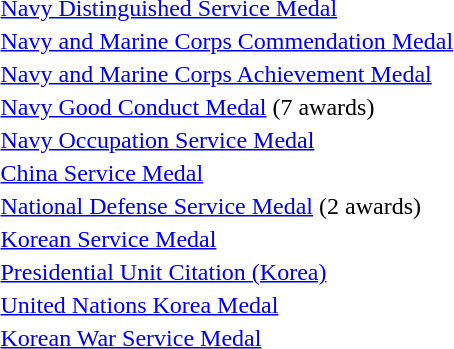<table>
<tr>
<td></td>
<td><a href='#'>Navy Distinguished Service Medal</a></td>
</tr>
<tr>
<td></td>
<td><a href='#'>Navy and Marine Corps Commendation Medal</a></td>
</tr>
<tr>
<td></td>
<td><a href='#'>Navy and Marine Corps Achievement Medal</a></td>
</tr>
<tr>
<td></td>
<td><a href='#'>Navy Good Conduct Medal</a> (7 awards)</td>
</tr>
<tr>
<td></td>
<td><a href='#'>Navy Occupation Service Medal</a></td>
</tr>
<tr>
<td></td>
<td><a href='#'>China Service Medal</a></td>
</tr>
<tr>
<td></td>
<td><a href='#'>National Defense Service Medal</a> (2 awards)</td>
</tr>
<tr>
<td></td>
<td><a href='#'>Korean Service Medal</a></td>
</tr>
<tr>
<td></td>
<td><a href='#'>Presidential Unit Citation (Korea)</a></td>
</tr>
<tr>
<td></td>
<td><a href='#'>United Nations Korea Medal</a></td>
</tr>
<tr>
<td></td>
<td><a href='#'>Korean War Service Medal</a></td>
</tr>
</table>
